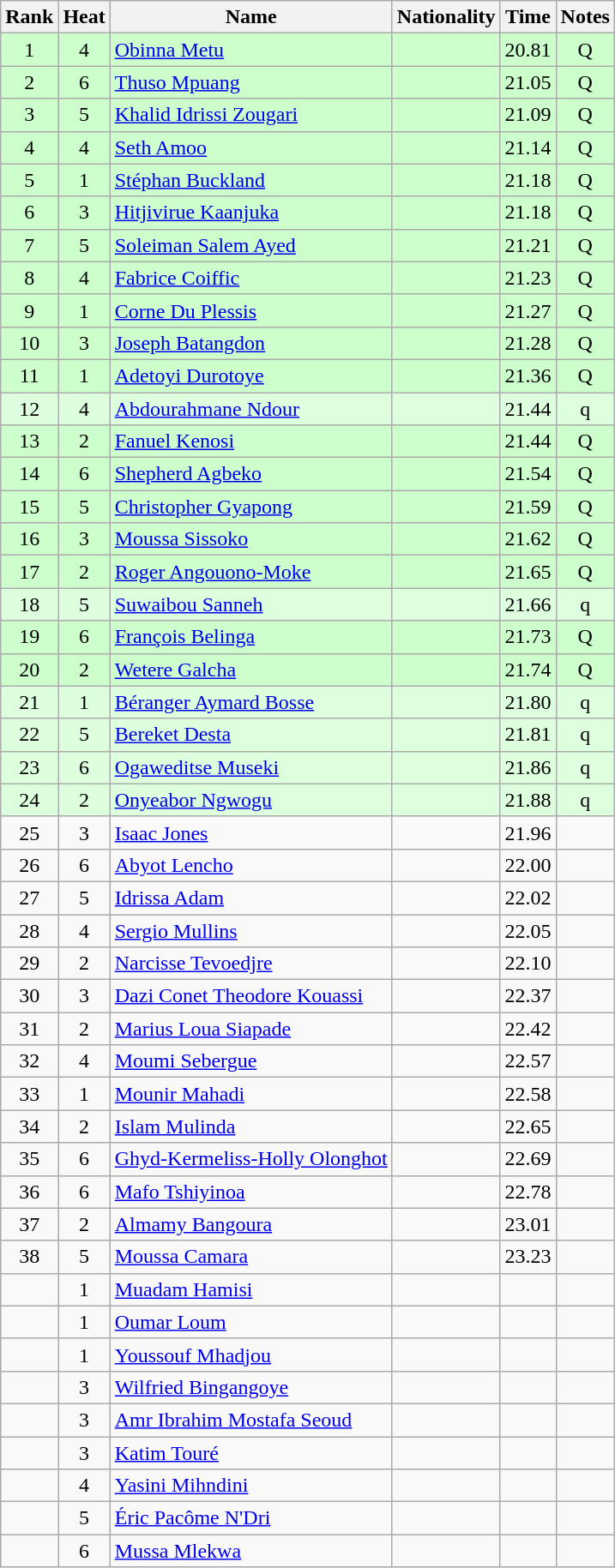<table class="wikitable sortable" style="text-align:center">
<tr>
<th>Rank</th>
<th>Heat</th>
<th>Name</th>
<th>Nationality</th>
<th>Time</th>
<th>Notes</th>
</tr>
<tr bgcolor=ccffcc>
<td>1</td>
<td>4</td>
<td align=left><a href='#'>Obinna Metu</a></td>
<td align=left></td>
<td>20.81</td>
<td>Q</td>
</tr>
<tr bgcolor=ccffcc>
<td>2</td>
<td>6</td>
<td align=left><a href='#'>Thuso Mpuang</a></td>
<td align=left></td>
<td>21.05</td>
<td>Q</td>
</tr>
<tr bgcolor=ccffcc>
<td>3</td>
<td>5</td>
<td align=left><a href='#'>Khalid Idrissi Zougari</a></td>
<td align=left></td>
<td>21.09</td>
<td>Q</td>
</tr>
<tr bgcolor=ccffcc>
<td>4</td>
<td>4</td>
<td align=left><a href='#'>Seth Amoo</a></td>
<td align=left></td>
<td>21.14</td>
<td>Q</td>
</tr>
<tr bgcolor=ccffcc>
<td>5</td>
<td>1</td>
<td align=left><a href='#'>Stéphan Buckland</a></td>
<td align=left></td>
<td>21.18</td>
<td>Q</td>
</tr>
<tr bgcolor=ccffcc>
<td>6</td>
<td>3</td>
<td align=left><a href='#'>Hitjivirue Kaanjuka</a></td>
<td align=left></td>
<td>21.18</td>
<td>Q</td>
</tr>
<tr bgcolor=ccffcc>
<td>7</td>
<td>5</td>
<td align=left><a href='#'>Soleiman Salem Ayed</a></td>
<td align=left></td>
<td>21.21</td>
<td>Q</td>
</tr>
<tr bgcolor=ccffcc>
<td>8</td>
<td>4</td>
<td align=left><a href='#'>Fabrice Coiffic</a></td>
<td align=left></td>
<td>21.23</td>
<td>Q</td>
</tr>
<tr bgcolor=ccffcc>
<td>9</td>
<td>1</td>
<td align=left><a href='#'>Corne Du Plessis</a></td>
<td align=left></td>
<td>21.27</td>
<td>Q</td>
</tr>
<tr bgcolor=ccffcc>
<td>10</td>
<td>3</td>
<td align=left><a href='#'>Joseph Batangdon</a></td>
<td align=left></td>
<td>21.28</td>
<td>Q</td>
</tr>
<tr bgcolor=ccffcc>
<td>11</td>
<td>1</td>
<td align=left><a href='#'>Adetoyi Durotoye</a></td>
<td align=left></td>
<td>21.36</td>
<td>Q</td>
</tr>
<tr bgcolor=ddffdd>
<td>12</td>
<td>4</td>
<td align=left><a href='#'>Abdourahmane Ndour</a></td>
<td align=left></td>
<td>21.44</td>
<td>q</td>
</tr>
<tr bgcolor=ccffcc>
<td>13</td>
<td>2</td>
<td align=left><a href='#'>Fanuel Kenosi</a></td>
<td align=left></td>
<td>21.44</td>
<td>Q</td>
</tr>
<tr bgcolor=ccffcc>
<td>14</td>
<td>6</td>
<td align=left><a href='#'>Shepherd Agbeko</a></td>
<td align=left></td>
<td>21.54</td>
<td>Q</td>
</tr>
<tr bgcolor=ccffcc>
<td>15</td>
<td>5</td>
<td align=left><a href='#'>Christopher Gyapong</a></td>
<td align=left></td>
<td>21.59</td>
<td>Q</td>
</tr>
<tr bgcolor=ccffcc>
<td>16</td>
<td>3</td>
<td align=left><a href='#'>Moussa Sissoko</a></td>
<td align=left></td>
<td>21.62</td>
<td>Q</td>
</tr>
<tr bgcolor=ccffcc>
<td>17</td>
<td>2</td>
<td align=left><a href='#'>Roger Angouono-Moke</a></td>
<td align=left></td>
<td>21.65</td>
<td>Q</td>
</tr>
<tr bgcolor=ddffdd>
<td>18</td>
<td>5</td>
<td align=left><a href='#'>Suwaibou Sanneh</a></td>
<td align=left></td>
<td>21.66</td>
<td>q</td>
</tr>
<tr bgcolor=ccffcc>
<td>19</td>
<td>6</td>
<td align=left><a href='#'>François Belinga</a></td>
<td align=left></td>
<td>21.73</td>
<td>Q</td>
</tr>
<tr bgcolor=ccffcc>
<td>20</td>
<td>2</td>
<td align=left><a href='#'>Wetere Galcha</a></td>
<td align=left></td>
<td>21.74</td>
<td>Q</td>
</tr>
<tr bgcolor=ddffdd>
<td>21</td>
<td>1</td>
<td align=left><a href='#'>Béranger Aymard Bosse</a></td>
<td align=left></td>
<td>21.80</td>
<td>q</td>
</tr>
<tr bgcolor=ddffdd>
<td>22</td>
<td>5</td>
<td align=left><a href='#'>Bereket Desta</a></td>
<td align=left></td>
<td>21.81</td>
<td>q</td>
</tr>
<tr bgcolor=ddffdd>
<td>23</td>
<td>6</td>
<td align=left><a href='#'>Ogaweditse Museki</a></td>
<td align=left></td>
<td>21.86</td>
<td>q</td>
</tr>
<tr bgcolor=ddffdd>
<td>24</td>
<td>2</td>
<td align=left><a href='#'>Onyeabor Ngwogu</a></td>
<td align=left></td>
<td>21.88</td>
<td>q</td>
</tr>
<tr>
<td>25</td>
<td>3</td>
<td align=left><a href='#'>Isaac Jones</a></td>
<td align=left></td>
<td>21.96</td>
<td></td>
</tr>
<tr>
<td>26</td>
<td>6</td>
<td align=left><a href='#'>Abyot Lencho</a></td>
<td align=left></td>
<td>22.00</td>
<td></td>
</tr>
<tr>
<td>27</td>
<td>5</td>
<td align=left><a href='#'>Idrissa Adam</a></td>
<td align=left></td>
<td>22.02</td>
<td></td>
</tr>
<tr>
<td>28</td>
<td>4</td>
<td align=left><a href='#'>Sergio Mullins</a></td>
<td align=left></td>
<td>22.05</td>
<td></td>
</tr>
<tr>
<td>29</td>
<td>2</td>
<td align=left><a href='#'>Narcisse Tevoedjre</a></td>
<td align=left></td>
<td>22.10</td>
<td></td>
</tr>
<tr>
<td>30</td>
<td>3</td>
<td align=left><a href='#'>Dazi Conet Theodore Kouassi</a></td>
<td align=left></td>
<td>22.37</td>
<td></td>
</tr>
<tr>
<td>31</td>
<td>2</td>
<td align=left><a href='#'>Marius Loua Siapade</a></td>
<td align=left></td>
<td>22.42</td>
<td></td>
</tr>
<tr>
<td>32</td>
<td>4</td>
<td align=left><a href='#'>Moumi Sebergue</a></td>
<td align=left></td>
<td>22.57</td>
<td></td>
</tr>
<tr>
<td>33</td>
<td>1</td>
<td align=left><a href='#'>Mounir Mahadi</a></td>
<td align=left></td>
<td>22.58</td>
<td></td>
</tr>
<tr>
<td>34</td>
<td>2</td>
<td align=left><a href='#'>Islam Mulinda</a></td>
<td align=left></td>
<td>22.65</td>
<td></td>
</tr>
<tr>
<td>35</td>
<td>6</td>
<td align=left><a href='#'>Ghyd-Kermeliss-Holly Olonghot</a></td>
<td align=left></td>
<td>22.69</td>
<td></td>
</tr>
<tr>
<td>36</td>
<td>6</td>
<td align=left><a href='#'>Mafo Tshiyinoa</a></td>
<td align=left></td>
<td>22.78</td>
<td></td>
</tr>
<tr>
<td>37</td>
<td>2</td>
<td align=left><a href='#'>Almamy Bangoura</a></td>
<td align=left></td>
<td>23.01</td>
<td></td>
</tr>
<tr>
<td>38</td>
<td>5</td>
<td align=left><a href='#'>Moussa Camara</a></td>
<td align=left></td>
<td>23.23</td>
<td></td>
</tr>
<tr>
<td></td>
<td>1</td>
<td align=left><a href='#'>Muadam Hamisi</a></td>
<td align=left></td>
<td></td>
<td></td>
</tr>
<tr>
<td></td>
<td>1</td>
<td align=left><a href='#'>Oumar Loum</a></td>
<td align=left></td>
<td></td>
<td></td>
</tr>
<tr>
<td></td>
<td>1</td>
<td align=left><a href='#'>Youssouf Mhadjou</a></td>
<td align=left></td>
<td></td>
<td></td>
</tr>
<tr>
<td></td>
<td>3</td>
<td align=left><a href='#'>Wilfried Bingangoye</a></td>
<td align=left></td>
<td></td>
<td></td>
</tr>
<tr>
<td></td>
<td>3</td>
<td align=left><a href='#'>Amr Ibrahim Mostafa Seoud</a></td>
<td align=left></td>
<td></td>
<td></td>
</tr>
<tr>
<td></td>
<td>3</td>
<td align=left><a href='#'>Katim Touré</a></td>
<td align=left></td>
<td></td>
<td></td>
</tr>
<tr>
<td></td>
<td>4</td>
<td align=left><a href='#'>Yasini Mihndini</a></td>
<td align=left></td>
<td></td>
<td></td>
</tr>
<tr>
<td></td>
<td>5</td>
<td align=left><a href='#'>Éric Pacôme N'Dri</a></td>
<td align=left></td>
<td></td>
<td></td>
</tr>
<tr>
<td></td>
<td>6</td>
<td align=left><a href='#'>Mussa Mlekwa</a></td>
<td align=left></td>
<td></td>
<td></td>
</tr>
</table>
